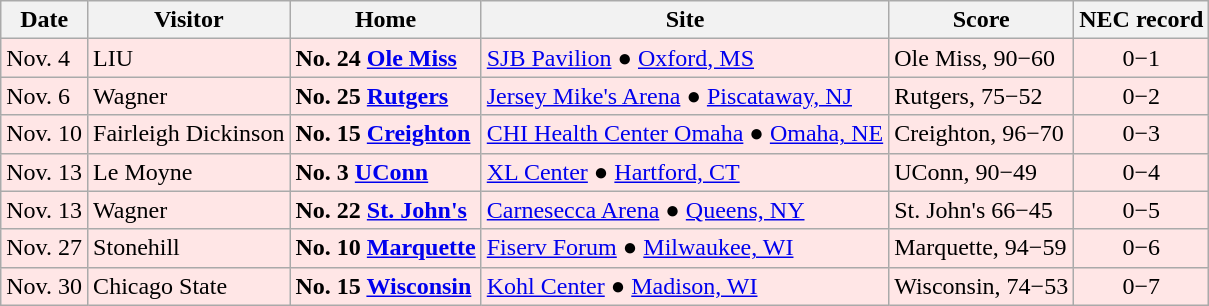<table class="wikitable">
<tr>
<th>Date</th>
<th>Visitor</th>
<th>Home</th>
<th>Site</th>
<th>Score</th>
<th>NEC record</th>
</tr>
<tr style="background:#FFE6E6;">
<td>Nov. 4</td>
<td>LIU</td>
<td><strong>No. 24 <a href='#'>Ole Miss</a></strong></td>
<td><a href='#'>SJB Pavilion</a> ● <a href='#'>Oxford, MS</a></td>
<td>Ole Miss, 90−60</td>
<td align=center>0−1</td>
</tr>
<tr style="background:#FFE6E6;">
<td>Nov. 6</td>
<td>Wagner</td>
<td><strong>No. 25 <a href='#'>Rutgers</a> </strong></td>
<td><a href='#'>Jersey Mike's Arena</a> ● <a href='#'>Piscataway, NJ</a></td>
<td>Rutgers, 75−52</td>
<td align=center>0−2</td>
</tr>
<tr style="background:#FFE6E6;">
<td>Nov. 10</td>
<td>Fairleigh Dickinson</td>
<td><strong>No. 15 <a href='#'>Creighton</a></strong></td>
<td><a href='#'>CHI Health Center Omaha</a> ● <a href='#'>Omaha, NE</a></td>
<td>Creighton, 96−70</td>
<td align=center>0−3</td>
</tr>
<tr style="background:#FFE6E6;">
<td>Nov. 13</td>
<td>Le Moyne</td>
<td style="white-space: nowrap;"><strong>No. 3 <a href='#'>UConn</a></strong></td>
<td><a href='#'>XL Center</a> ● <a href='#'>Hartford, CT</a></td>
<td>UConn, 90−49</td>
<td align=center>0−4</td>
</tr>
<tr style="background:#FFE6E6;">
<td style="white-space: nowrap;">Nov. 13</td>
<td>Wagner</td>
<td><strong>No. 22 <a href='#'>St. John's</a></strong></td>
<td><a href='#'>Carnesecca Arena</a> ● <a href='#'>Queens, NY</a></td>
<td>St. John's 66−45</td>
<td align=center>0−5</td>
</tr>
<tr style="background:#FFE6E6;">
<td style="white-space: nowrap;">Nov. 27</td>
<td>Stonehill</td>
<td><strong>No. 10 <a href='#'>Marquette</a></strong></td>
<td><a href='#'>Fiserv Forum</a> ● <a href='#'>Milwaukee, WI</a></td>
<td>Marquette, 94−59</td>
<td align=center>0−6</td>
</tr>
<tr style="background:#FFE6E6;">
<td>Nov. 30</td>
<td>Chicago State</td>
<td style="white-space: nowrap;"><strong>No. 15 <a href='#'>Wisconsin</a></strong></td>
<td><a href='#'>Kohl Center</a> ● <a href='#'>Madison, WI</a></td>
<td>Wisconsin, 74−53</td>
<td align=center>0−7</td>
</tr>
</table>
